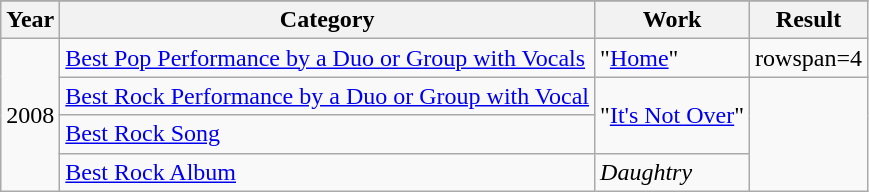<table class="wikitable">
<tr>
</tr>
<tr>
<th>Year</th>
<th>Category</th>
<th>Work</th>
<th>Result</th>
</tr>
<tr>
<td rowspan=4>2008</td>
<td><a href='#'>Best Pop Performance by a Duo or Group with Vocals</a></td>
<td>"<a href='#'>Home</a>"</td>
<td>rowspan=4 </td>
</tr>
<tr>
<td><a href='#'>Best Rock Performance by a Duo or Group with Vocal</a></td>
<td rowspan=2>"<a href='#'>It's Not Over</a>"</td>
</tr>
<tr>
<td><a href='#'>Best Rock Song</a></td>
</tr>
<tr>
<td><a href='#'>Best Rock Album</a></td>
<td><em>Daughtry</em></td>
</tr>
</table>
